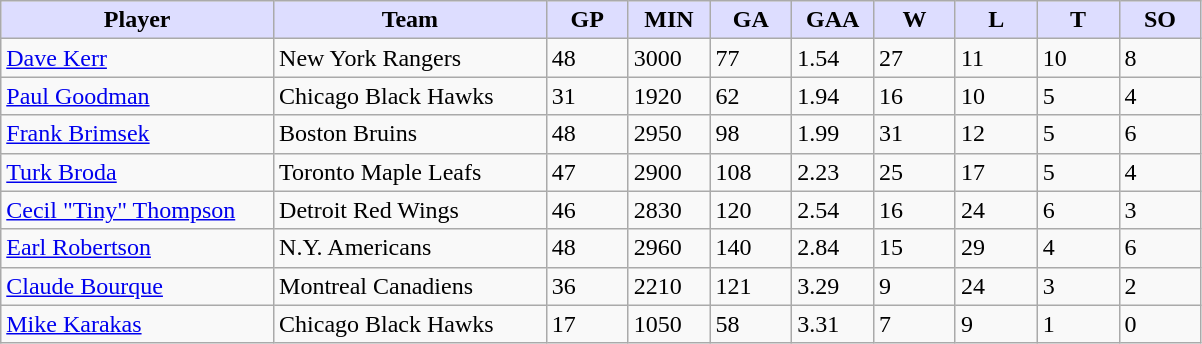<table class="wikitable">
<tr>
<th style="background:#ddf; width:20%;">Player</th>
<th style="background:#ddf; width:20%;">Team</th>
<th style="background:#ddf; width:6%;">GP</th>
<th style="background:#ddf; width:6%;">MIN</th>
<th style="background:#ddf; width:6%;">GA</th>
<th style="background:#ddf; width:6%;">GAA</th>
<th style="background:#ddf; width:6%;">W</th>
<th style="background:#ddf; width:6%;">L</th>
<th style="background:#ddf; width:6%;">T</th>
<th style="background:#ddf; width:6%;">SO</th>
</tr>
<tr>
<td><a href='#'>Dave Kerr</a></td>
<td>New York Rangers</td>
<td>48</td>
<td>3000</td>
<td>77</td>
<td>1.54</td>
<td>27</td>
<td>11</td>
<td>10</td>
<td>8</td>
</tr>
<tr>
<td><a href='#'>Paul Goodman</a></td>
<td>Chicago Black Hawks</td>
<td>31</td>
<td>1920</td>
<td>62</td>
<td>1.94</td>
<td>16</td>
<td>10</td>
<td>5</td>
<td>4</td>
</tr>
<tr>
<td><a href='#'>Frank Brimsek</a></td>
<td>Boston Bruins</td>
<td>48</td>
<td>2950</td>
<td>98</td>
<td>1.99</td>
<td>31</td>
<td>12</td>
<td>5</td>
<td>6</td>
</tr>
<tr>
<td><a href='#'>Turk Broda</a></td>
<td>Toronto Maple Leafs</td>
<td>47</td>
<td>2900</td>
<td>108</td>
<td>2.23</td>
<td>25</td>
<td>17</td>
<td>5</td>
<td>4</td>
</tr>
<tr>
<td><a href='#'>Cecil "Tiny" Thompson</a></td>
<td>Detroit Red Wings</td>
<td>46</td>
<td>2830</td>
<td>120</td>
<td>2.54</td>
<td>16</td>
<td>24</td>
<td>6</td>
<td>3</td>
</tr>
<tr>
<td><a href='#'>Earl Robertson</a></td>
<td>N.Y. Americans</td>
<td>48</td>
<td>2960</td>
<td>140</td>
<td>2.84</td>
<td>15</td>
<td>29</td>
<td>4</td>
<td>6</td>
</tr>
<tr>
<td><a href='#'>Claude Bourque</a></td>
<td>Montreal Canadiens</td>
<td>36</td>
<td>2210</td>
<td>121</td>
<td>3.29</td>
<td>9</td>
<td>24</td>
<td>3</td>
<td>2</td>
</tr>
<tr>
<td><a href='#'>Mike Karakas</a></td>
<td>Chicago Black Hawks</td>
<td>17</td>
<td>1050</td>
<td>58</td>
<td>3.31</td>
<td>7</td>
<td>9</td>
<td>1</td>
<td>0</td>
</tr>
</table>
